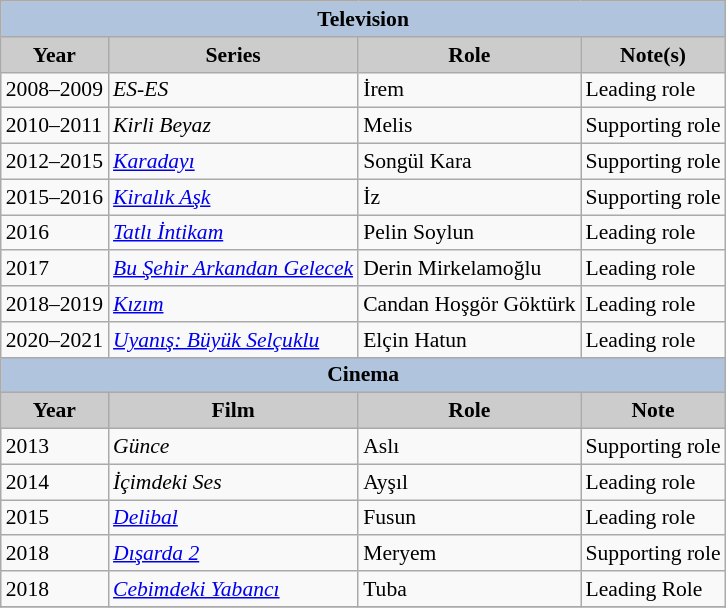<table class="wikitable" style="font-size:90%">
<tr>
<th colspan="4" style="background:LightSteelBlue">Television</th>
</tr>
<tr>
<th style="background:#CCCCCC">Year</th>
<th style="background:#CCCCCC">Series</th>
<th style="background:#CCCCCC">Role</th>
<th style="background:#CCCCCC">Note(s)</th>
</tr>
<tr>
<td>2008–2009</td>
<td><em>ES-ES</em></td>
<td>İrem</td>
<td>Leading role</td>
</tr>
<tr>
<td>2010–2011</td>
<td><em>Kirli Beyaz</em></td>
<td>Melis</td>
<td>Supporting role</td>
</tr>
<tr>
<td>2012–2015</td>
<td><em><a href='#'>Karadayı</a></em></td>
<td>Songül Kara</td>
<td>Supporting role</td>
</tr>
<tr>
<td>2015–2016</td>
<td><em><a href='#'>Kiralık Aşk</a></em></td>
<td>İz</td>
<td>Supporting role</td>
</tr>
<tr>
<td>2016</td>
<td><em><a href='#'>Tatlı İntikam</a></em></td>
<td>Pelin Soylun</td>
<td>Leading role</td>
</tr>
<tr>
<td>2017</td>
<td><em><a href='#'>Bu Şehir Arkandan Gelecek</a></em></td>
<td>Derin Mirkelamoğlu</td>
<td>Leading role</td>
</tr>
<tr>
<td>2018–2019</td>
<td><em><a href='#'>Kızım</a></em></td>
<td>Candan Hoşgör Göktürk</td>
<td>Leading role</td>
</tr>
<tr>
<td>2020–2021</td>
<td><em><a href='#'>Uyanış: Büyük Selçuklu</a></em></td>
<td>Elçin Hatun</td>
<td>Leading role</td>
</tr>
<tr>
<th colspan="4" style="background:LightSteelBlue">Cinema</th>
</tr>
<tr>
<th style="background:#CCCCCC">Year</th>
<th style="background:#CCCCCC">Film</th>
<th style="background:#CCCCCC">Role</th>
<th style="background:#CCCCCC">Note</th>
</tr>
<tr>
<td>2013</td>
<td><em>Günce</em></td>
<td>Aslı</td>
<td>Supporting role</td>
</tr>
<tr>
<td>2014</td>
<td><em>İçimdeki Ses</em></td>
<td>Ayşıl</td>
<td>Leading role</td>
</tr>
<tr>
<td>2015</td>
<td><em><a href='#'>Delibal</a></em></td>
<td>Fusun</td>
<td>Leading role</td>
</tr>
<tr>
<td>2018</td>
<td><em><a href='#'>Dışarda 2</a></em></td>
<td>Meryem</td>
<td>Supporting role</td>
</tr>
<tr>
<td>2018</td>
<td><em><a href='#'>Cebimdeki Yabancı</a></em></td>
<td>Tuba</td>
<td>Leading Role</td>
</tr>
<tr>
</tr>
</table>
